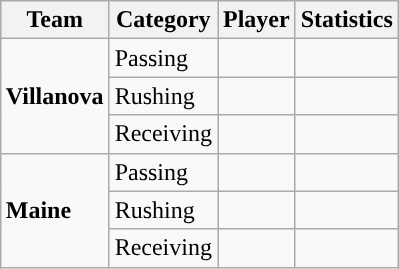<table class="wikitable" style="float: right;">
<tr>
<th>Team</th>
<th>Category</th>
<th>Player</th>
<th>Statistics</th>
</tr>
<tr>
<td rowspan=3><strong>Villanova</strong></td>
<td>Passing</td>
<td></td>
<td></td>
</tr>
<tr>
<td>Rushing</td>
<td></td>
<td></td>
</tr>
<tr>
<td>Receiving</td>
<td></td>
<td></td>
</tr>
<tr>
<td rowspan=3><strong>Maine</strong></td>
<td>Passing</td>
<td></td>
<td></td>
</tr>
<tr>
<td>Rushing</td>
<td></td>
<td></td>
</tr>
<tr>
<td>Receiving</td>
<td></td>
<td></td>
</tr>
</table>
